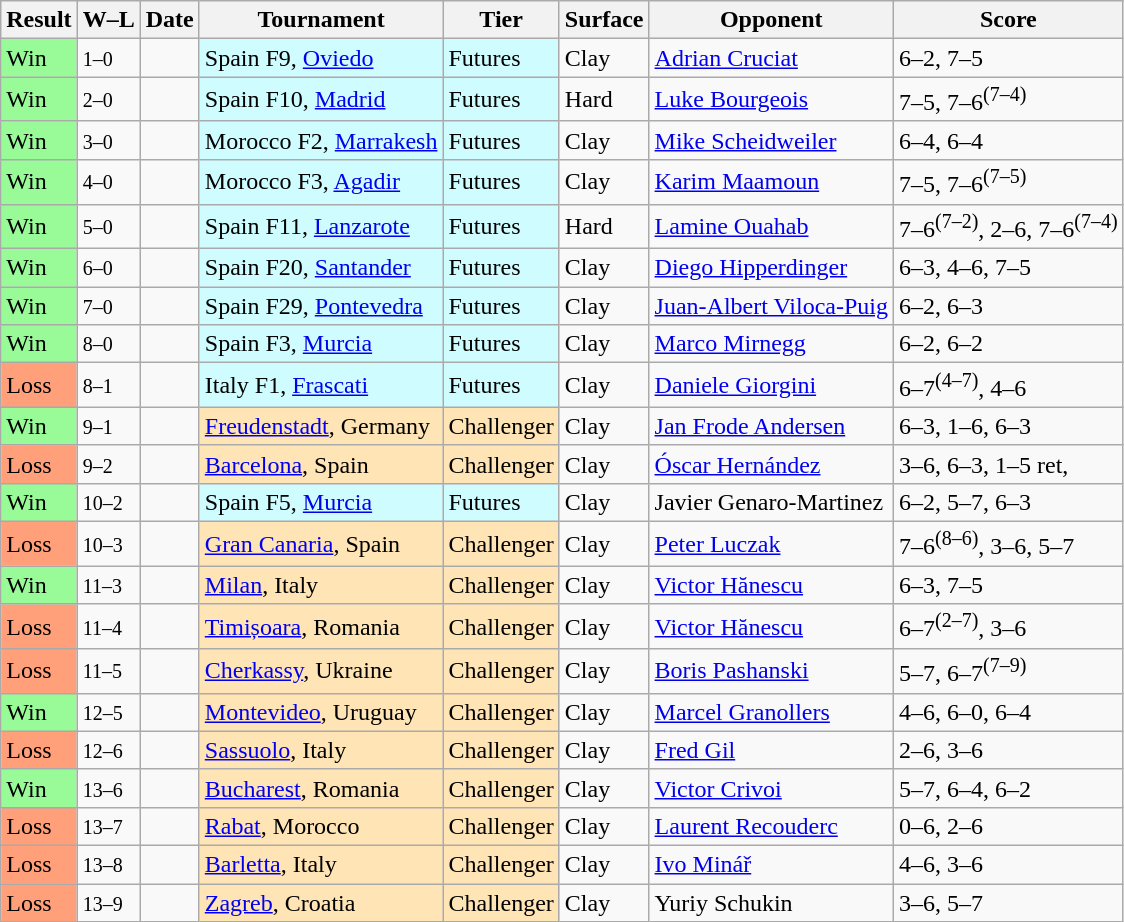<table class="sortable wikitable">
<tr>
<th>Result</th>
<th class="unsortable">W–L</th>
<th>Date</th>
<th>Tournament</th>
<th>Tier</th>
<th>Surface</th>
<th>Opponent</th>
<th class="unsortable">Score</th>
</tr>
<tr>
<td bgcolor=98FB98>Win</td>
<td><small>1–0</small></td>
<td></td>
<td style="background:#cffcff;">Spain F9, <a href='#'>Oviedo</a></td>
<td style="background:#cffcff;">Futures</td>
<td>Clay</td>
<td> <a href='#'>Adrian Cruciat</a></td>
<td>6–2, 7–5</td>
</tr>
<tr>
<td bgcolor=98FB98>Win</td>
<td><small>2–0</small></td>
<td></td>
<td style="background:#cffcff;">Spain F10, <a href='#'>Madrid</a></td>
<td style="background:#cffcff;">Futures</td>
<td>Hard</td>
<td> <a href='#'>Luke Bourgeois</a></td>
<td>7–5, 7–6<sup>(7–4)</sup></td>
</tr>
<tr>
<td bgcolor=98FB98>Win</td>
<td><small>3–0</small></td>
<td></td>
<td style="background:#cffcff;">Morocco F2, <a href='#'>Marrakesh</a></td>
<td style="background:#cffcff;">Futures</td>
<td>Clay</td>
<td> <a href='#'>Mike Scheidweiler</a></td>
<td>6–4, 6–4</td>
</tr>
<tr>
<td bgcolor=98FB98>Win</td>
<td><small>4–0</small></td>
<td></td>
<td style="background:#cffcff;">Morocco F3, <a href='#'>Agadir</a></td>
<td style="background:#cffcff;">Futures</td>
<td>Clay</td>
<td> <a href='#'>Karim Maamoun</a></td>
<td>7–5, 7–6<sup>(7–5)</sup></td>
</tr>
<tr>
<td bgcolor=98FB98>Win</td>
<td><small>5–0</small></td>
<td></td>
<td style="background:#cffcff;">Spain F11, <a href='#'>Lanzarote</a></td>
<td style="background:#cffcff;">Futures</td>
<td>Hard</td>
<td> <a href='#'>Lamine Ouahab</a></td>
<td>7–6<sup>(7–2)</sup>, 2–6, 7–6<sup>(7–4)</sup></td>
</tr>
<tr>
<td bgcolor=98FB98>Win</td>
<td><small>6–0</small></td>
<td></td>
<td style="background:#cffcff;">Spain F20, <a href='#'>Santander</a></td>
<td style="background:#cffcff;">Futures</td>
<td>Clay</td>
<td> <a href='#'>Diego Hipperdinger</a></td>
<td>6–3, 4–6, 7–5</td>
</tr>
<tr>
<td bgcolor=98FB98>Win</td>
<td><small>7–0</small></td>
<td></td>
<td style="background:#cffcff;">Spain F29, <a href='#'>Pontevedra</a></td>
<td style="background:#cffcff;">Futures</td>
<td>Clay</td>
<td> <a href='#'>Juan-Albert Viloca-Puig</a></td>
<td>6–2, 6–3</td>
</tr>
<tr>
<td bgcolor=98FB98>Win</td>
<td><small>8–0</small></td>
<td></td>
<td style="background:#cffcff;">Spain F3, <a href='#'>Murcia</a></td>
<td style="background:#cffcff;">Futures</td>
<td>Clay</td>
<td> <a href='#'>Marco Mirnegg</a></td>
<td>6–2, 6–2</td>
</tr>
<tr>
<td bgcolor=FFA07A>Loss</td>
<td><small>8–1</small></td>
<td></td>
<td style="background:#cffcff;">Italy F1, <a href='#'>Frascati</a></td>
<td style="background:#cffcff;">Futures</td>
<td>Clay</td>
<td> <a href='#'>Daniele Giorgini</a></td>
<td>6–7<sup>(4–7)</sup>, 4–6</td>
</tr>
<tr>
<td bgcolor=98FB98>Win</td>
<td><small>9–1</small></td>
<td></td>
<td style="background:moccasin;"><a href='#'>Freudenstadt</a>, Germany</td>
<td style="background:moccasin;">Challenger</td>
<td>Clay</td>
<td> <a href='#'>Jan Frode Andersen</a></td>
<td>6–3, 1–6, 6–3</td>
</tr>
<tr>
<td bgcolor=FFA07A>Loss</td>
<td><small>9–2</small></td>
<td></td>
<td style="background:moccasin;"><a href='#'>Barcelona</a>, Spain</td>
<td style="background:moccasin;">Challenger</td>
<td>Clay</td>
<td> <a href='#'>Óscar Hernández</a></td>
<td>3–6, 6–3, 1–5 ret,</td>
</tr>
<tr>
<td bgcolor=98FB98>Win</td>
<td><small>10–2</small></td>
<td></td>
<td style="background:#cffcff;">Spain F5, <a href='#'>Murcia</a></td>
<td style="background:#cffcff;">Futures</td>
<td>Clay</td>
<td> Javier Genaro-Martinez</td>
<td>6–2, 5–7, 6–3</td>
</tr>
<tr>
<td bgcolor=FFA07A>Loss</td>
<td><small>10–3</small></td>
<td></td>
<td style="background:moccasin;"><a href='#'>Gran Canaria</a>, Spain</td>
<td style="background:moccasin;">Challenger</td>
<td>Clay</td>
<td> <a href='#'>Peter Luczak</a></td>
<td>7–6<sup>(8–6)</sup>, 3–6, 5–7</td>
</tr>
<tr>
<td bgcolor=98FB98>Win</td>
<td><small>11–3</small></td>
<td></td>
<td style="background:moccasin;"><a href='#'>Milan</a>, Italy</td>
<td style="background:moccasin;">Challenger</td>
<td>Clay</td>
<td> <a href='#'>Victor Hănescu</a></td>
<td>6–3, 7–5</td>
</tr>
<tr>
<td bgcolor=FFA07A>Loss</td>
<td><small>11–4</small></td>
<td></td>
<td style="background:moccasin;"><a href='#'>Timișoara</a>, Romania</td>
<td style="background:moccasin;">Challenger</td>
<td>Clay</td>
<td> <a href='#'>Victor Hănescu</a></td>
<td>6–7<sup>(2–7)</sup>, 3–6</td>
</tr>
<tr>
<td bgcolor=FFA07A>Loss</td>
<td><small>11–5</small></td>
<td></td>
<td style="background:moccasin;"><a href='#'>Cherkassy</a>, Ukraine</td>
<td style="background:moccasin;">Challenger</td>
<td>Clay</td>
<td> <a href='#'>Boris Pashanski</a></td>
<td>5–7, 6–7<sup>(7–9)</sup></td>
</tr>
<tr>
<td bgcolor=98FB98>Win</td>
<td><small>12–5</small></td>
<td></td>
<td style="background:moccasin;"><a href='#'>Montevideo</a>, Uruguay</td>
<td style="background:moccasin;">Challenger</td>
<td>Clay</td>
<td> <a href='#'>Marcel Granollers</a></td>
<td>4–6, 6–0, 6–4</td>
</tr>
<tr>
<td bgcolor=FFA07A>Loss</td>
<td><small>12–6</small></td>
<td></td>
<td style="background:moccasin;"><a href='#'>Sassuolo</a>, Italy</td>
<td style="background:moccasin;">Challenger</td>
<td>Clay</td>
<td> <a href='#'>Fred Gil</a></td>
<td>2–6, 3–6</td>
</tr>
<tr>
<td bgcolor=98FB98>Win</td>
<td><small>13–6</small></td>
<td></td>
<td style="background:moccasin;"><a href='#'>Bucharest</a>, Romania</td>
<td style="background:moccasin;">Challenger</td>
<td>Clay</td>
<td> <a href='#'>Victor Crivoi</a></td>
<td>5–7, 6–4, 6–2</td>
</tr>
<tr>
<td bgcolor=FFA07A>Loss</td>
<td><small>13–7</small></td>
<td><a href='#'></a></td>
<td style="background:moccasin;"><a href='#'>Rabat</a>, Morocco</td>
<td style="background:moccasin;">Challenger</td>
<td>Clay</td>
<td> <a href='#'>Laurent Recouderc</a></td>
<td>0–6, 2–6</td>
</tr>
<tr>
<td bgcolor=FFA07A>Loss</td>
<td><small>13–8</small></td>
<td><a href='#'></a></td>
<td style="background:moccasin;"><a href='#'>Barletta</a>, Italy</td>
<td style="background:moccasin;">Challenger</td>
<td>Clay</td>
<td> <a href='#'>Ivo Minář</a></td>
<td>4–6, 3–6</td>
</tr>
<tr>
<td bgcolor=FFA07A>Loss</td>
<td><small>13–9</small></td>
<td><a href='#'></a></td>
<td style="background:moccasin;"><a href='#'>Zagreb</a>, Croatia</td>
<td style="background:moccasin;">Challenger</td>
<td>Clay</td>
<td> Yuriy Schukin</td>
<td>3–6, 5–7</td>
</tr>
</table>
